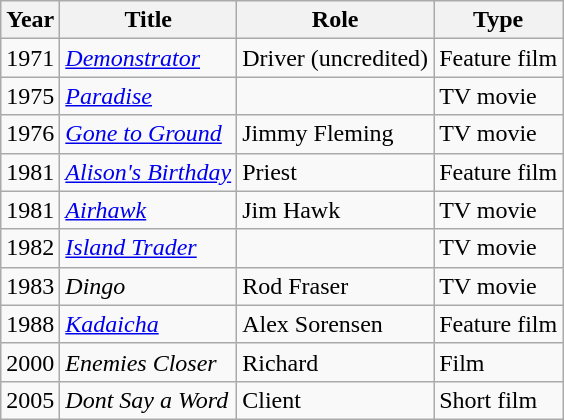<table class="wikitable">
<tr>
<th>Year</th>
<th>Title</th>
<th>Role</th>
<th>Type</th>
</tr>
<tr>
<td>1971</td>
<td><em><a href='#'>Demonstrator</a></em></td>
<td>Driver (uncredited)</td>
<td>Feature film</td>
</tr>
<tr>
<td>1975</td>
<td><em><a href='#'>Paradise</a></em></td>
<td></td>
<td>TV movie</td>
</tr>
<tr>
<td>1976</td>
<td><em><a href='#'>Gone to Ground</a></em></td>
<td>Jimmy Fleming</td>
<td>TV movie</td>
</tr>
<tr>
<td>1981</td>
<td><em><a href='#'>Alison's Birthday</a></em></td>
<td>Priest</td>
<td>Feature film</td>
</tr>
<tr>
<td>1981</td>
<td><em><a href='#'>Airhawk</a></em></td>
<td>Jim Hawk</td>
<td>TV movie</td>
</tr>
<tr>
<td>1982</td>
<td><em><a href='#'>Island Trader</a></em></td>
<td></td>
<td>TV movie</td>
</tr>
<tr>
<td>1983</td>
<td><em>Dingo</em></td>
<td>Rod Fraser</td>
<td>TV movie</td>
</tr>
<tr>
<td>1988</td>
<td><em><a href='#'>Kadaicha</a></em></td>
<td>Alex Sorensen</td>
<td>Feature film</td>
</tr>
<tr>
<td>2000</td>
<td><em>Enemies Closer</em></td>
<td>Richard</td>
<td>Film</td>
</tr>
<tr>
<td>2005</td>
<td><em>Dont Say a Word</em></td>
<td>Client</td>
<td>Short film</td>
</tr>
</table>
